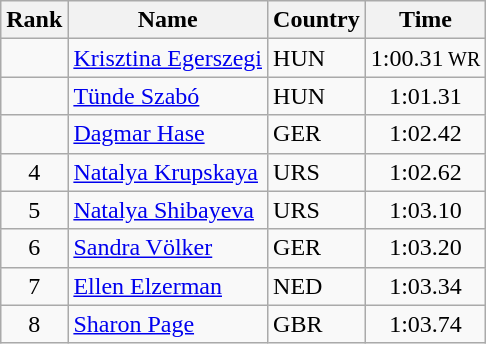<table class="wikitable">
<tr>
<th>Rank</th>
<th>Name</th>
<th>Country</th>
<th>Time</th>
</tr>
<tr>
<td align="center"></td>
<td><a href='#'>Krisztina Egerszegi</a></td>
<td> HUN</td>
<td align="center">1:00.31<small> WR</small></td>
</tr>
<tr>
<td align="center"></td>
<td><a href='#'>Tünde Szabó</a></td>
<td> HUN</td>
<td align="center">1:01.31</td>
</tr>
<tr>
<td align="center"></td>
<td><a href='#'>Dagmar Hase</a></td>
<td> GER</td>
<td align="center">1:02.42</td>
</tr>
<tr>
<td align="center">4</td>
<td><a href='#'>Natalya Krupskaya</a></td>
<td> URS</td>
<td align="center">1:02.62</td>
</tr>
<tr>
<td align="center">5</td>
<td><a href='#'>Natalya Shibayeva</a></td>
<td> URS</td>
<td align="center">1:03.10</td>
</tr>
<tr>
<td align="center">6</td>
<td><a href='#'>Sandra Völker</a></td>
<td> GER</td>
<td align="center">1:03.20</td>
</tr>
<tr>
<td align="center">7</td>
<td><a href='#'>Ellen Elzerman</a></td>
<td> NED</td>
<td align="center">1:03.34</td>
</tr>
<tr>
<td align="center">8</td>
<td><a href='#'>Sharon Page</a></td>
<td> GBR</td>
<td align="center">1:03.74</td>
</tr>
</table>
